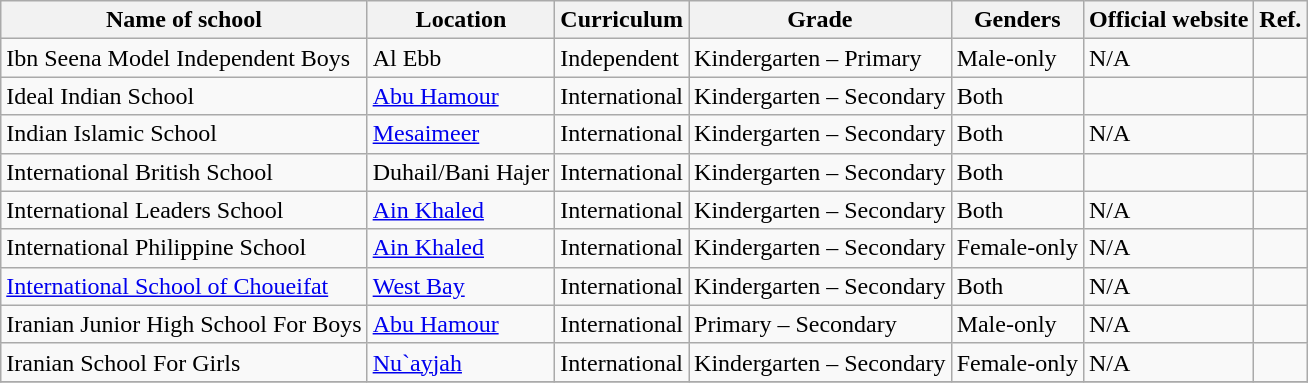<table class="wikitable">
<tr>
<th>Name of school</th>
<th>Location</th>
<th>Curriculum</th>
<th>Grade</th>
<th>Genders</th>
<th>Official website</th>
<th>Ref.</th>
</tr>
<tr>
<td>Ibn Seena Model Independent Boys</td>
<td>Al Ebb</td>
<td>Independent</td>
<td>Kindergarten – Primary</td>
<td>Male-only</td>
<td>N/A</td>
<td></td>
</tr>
<tr>
<td>Ideal Indian School</td>
<td><a href='#'>Abu Hamour</a></td>
<td>International</td>
<td>Kindergarten – Secondary</td>
<td>Both</td>
<td></td>
<td></td>
</tr>
<tr>
<td>Indian Islamic School</td>
<td><a href='#'>Mesaimeer</a></td>
<td>International</td>
<td>Kindergarten – Secondary</td>
<td>Both</td>
<td>N/A</td>
<td></td>
</tr>
<tr>
<td>International British School</td>
<td>Duhail/Bani Hajer</td>
<td>International</td>
<td>Kindergarten – Secondary</td>
<td>Both</td>
<td></td>
<td></td>
</tr>
<tr>
<td>International Leaders School</td>
<td><a href='#'>Ain Khaled</a></td>
<td>International</td>
<td>Kindergarten – Secondary</td>
<td>Both</td>
<td>N/A</td>
<td></td>
</tr>
<tr>
<td>International Philippine School</td>
<td><a href='#'>Ain Khaled</a></td>
<td>International</td>
<td>Kindergarten – Secondary</td>
<td>Female-only</td>
<td>N/A</td>
<td></td>
</tr>
<tr>
<td><a href='#'>International School of Choueifat</a></td>
<td><a href='#'>West Bay</a></td>
<td>International</td>
<td>Kindergarten – Secondary</td>
<td>Both</td>
<td>N/A</td>
<td></td>
</tr>
<tr>
<td>Iranian Junior High School For Boys</td>
<td><a href='#'>Abu Hamour</a></td>
<td>International</td>
<td>Primary – Secondary</td>
<td>Male-only</td>
<td>N/A</td>
<td></td>
</tr>
<tr>
<td>Iranian School For Girls</td>
<td><a href='#'>Nu`ayjah</a></td>
<td>International</td>
<td>Kindergarten – Secondary</td>
<td>Female-only</td>
<td>N/A</td>
<td></td>
</tr>
<tr>
</tr>
</table>
